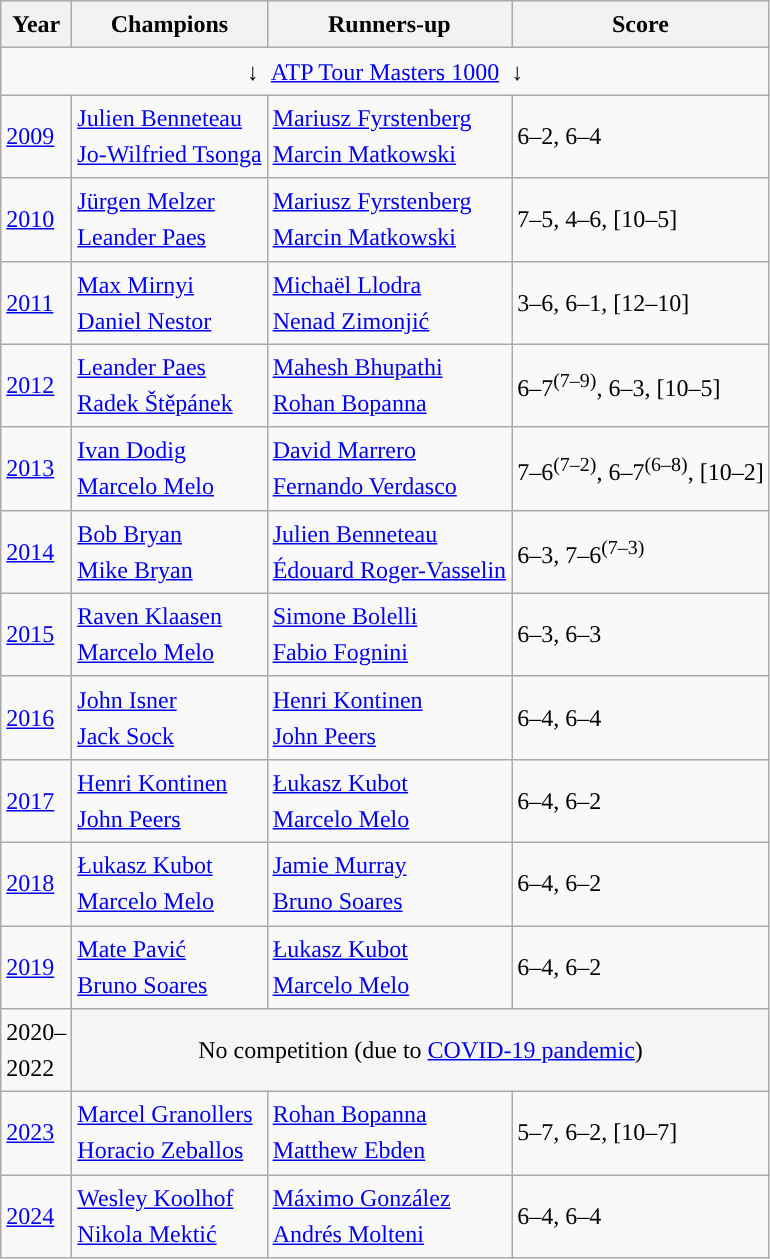<table class="wikitable sortable" style="font-size:1.00em; line-height:1.5em;">
<tr>
<th>Year</th>
<th>Champions</th>
<th>Runners-up</th>
<th class="unsortable">Score</th>
</tr>
<tr>
<td colspan=4 align=center>↓  <a href='#'>ATP Tour Masters 1000</a>  ↓</td>
</tr>
<tr>
<td><a href='#'>2009</a></td>
<td> <a href='#'>Julien Benneteau</a><br> <a href='#'>Jo-Wilfried Tsonga</a></td>
<td> <a href='#'>Mariusz Fyrstenberg</a><br> <a href='#'>Marcin Matkowski</a></td>
<td>6–2, 6–4</td>
</tr>
<tr>
<td><a href='#'>2010</a></td>
<td> <a href='#'>Jürgen Melzer</a><br> <a href='#'>Leander Paes</a></td>
<td> <a href='#'>Mariusz Fyrstenberg</a><br> <a href='#'>Marcin Matkowski</a></td>
<td>7–5, 4–6, [10–5]</td>
</tr>
<tr>
<td><a href='#'>2011</a></td>
<td> <a href='#'>Max Mirnyi</a><br> <a href='#'>Daniel Nestor</a></td>
<td> <a href='#'>Michaël Llodra</a><br> <a href='#'>Nenad Zimonjić</a></td>
<td>3–6, 6–1, [12–10]</td>
</tr>
<tr>
<td><a href='#'>2012</a></td>
<td> <a href='#'>Leander Paes</a> <br> <a href='#'>Radek Štěpánek</a></td>
<td> <a href='#'>Mahesh Bhupathi</a><br> <a href='#'>Rohan Bopanna</a></td>
<td>6–7<sup>(7–9)</sup>, 6–3, [10–5]</td>
</tr>
<tr>
<td><a href='#'>2013</a></td>
<td> <a href='#'>Ivan Dodig</a><br> <a href='#'>Marcelo Melo</a></td>
<td> <a href='#'>David Marrero</a><br> <a href='#'>Fernando Verdasco</a></td>
<td>7–6<sup>(7–2)</sup>, 6–7<sup>(6–8)</sup>, [10–2]</td>
</tr>
<tr>
<td><a href='#'>2014</a></td>
<td> <a href='#'>Bob Bryan</a><br> <a href='#'>Mike Bryan</a></td>
<td> <a href='#'>Julien Benneteau</a><br> <a href='#'>Édouard Roger-Vasselin</a></td>
<td>6–3, 7–6<sup>(7–3)</sup></td>
</tr>
<tr>
<td><a href='#'>2015</a></td>
<td> <a href='#'>Raven Klaasen</a><br> <a href='#'>Marcelo Melo</a> </td>
<td> <a href='#'>Simone Bolelli</a><br> <a href='#'>Fabio Fognini</a></td>
<td>6–3, 6–3</td>
</tr>
<tr>
<td><a href='#'>2016</a></td>
<td> <a href='#'>John Isner</a><br> <a href='#'>Jack Sock</a></td>
<td> <a href='#'>Henri Kontinen</a><br> <a href='#'>John Peers</a></td>
<td>6–4, 6–4</td>
</tr>
<tr>
<td><a href='#'>2017</a></td>
<td> <a href='#'>Henri Kontinen</a><br> <a href='#'>John Peers</a></td>
<td> <a href='#'>Łukasz Kubot</a><br> <a href='#'>Marcelo Melo</a></td>
<td>6–4, 6–2</td>
</tr>
<tr>
<td><a href='#'>2018</a></td>
<td> <a href='#'>Łukasz Kubot</a> <br> <a href='#'>Marcelo Melo</a> </td>
<td> <a href='#'>Jamie Murray</a> <br> <a href='#'>Bruno Soares</a></td>
<td>6–4, 6–2</td>
</tr>
<tr>
<td><a href='#'>2019</a></td>
<td> <a href='#'>Mate Pavić</a> <br> <a href='#'>Bruno Soares</a></td>
<td> <a href='#'>Łukasz Kubot</a> <br> <a href='#'>Marcelo Melo</a></td>
<td>6–4, 6–2</td>
</tr>
<tr>
<td>2020–<br>2022</td>
<td colspan="3"  style="background:#f5f5f5; text-align:center;">No competition (due to <a href='#'>COVID-19 pandemic</a>)</td>
</tr>
<tr>
<td><a href='#'>2023</a></td>
<td> <a href='#'>Marcel Granollers</a> <br> <a href='#'>Horacio Zeballos</a></td>
<td> <a href='#'>Rohan Bopanna</a> <br> <a href='#'>Matthew Ebden</a></td>
<td>5–7, 6–2, [10–7]</td>
</tr>
<tr>
<td><a href='#'>2024</a></td>
<td> <a href='#'>Wesley Koolhof</a> <br> <a href='#'>Nikola Mektić</a></td>
<td> <a href='#'>Máximo González</a> <br> <a href='#'>Andrés Molteni</a></td>
<td>6–4, 6–4</td>
</tr>
</table>
